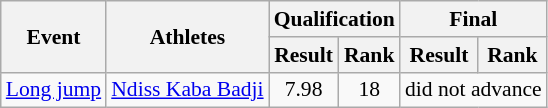<table class="wikitable" border="1" style="font-size:90%">
<tr>
<th rowspan="2">Event</th>
<th rowspan="2">Athletes</th>
<th colspan="2">Qualification</th>
<th colspan="2">Final</th>
</tr>
<tr>
<th>Result</th>
<th>Rank</th>
<th>Result</th>
<th>Rank</th>
</tr>
<tr>
<td><a href='#'>Long jump</a></td>
<td><a href='#'>Ndiss Kaba Badji</a></td>
<td align=center>7.98</td>
<td align=center>18</td>
<td align=center colspan=2>did not advance</td>
</tr>
</table>
